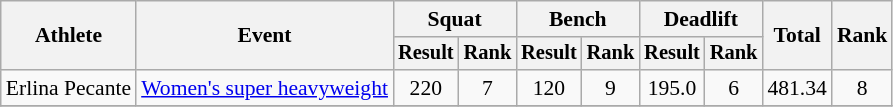<table class="wikitable" style="font-size:90%">
<tr>
<th rowspan="2">Athlete</th>
<th rowspan="2">Event</th>
<th colspan="2">Squat</th>
<th colspan="2">Bench</th>
<th colspan="2">Deadlift</th>
<th rowspan="2">Total</th>
<th rowspan="2">Rank</th>
</tr>
<tr style="font-size:95%">
<th>Result</th>
<th>Rank</th>
<th>Result</th>
<th>Rank</th>
<th>Result</th>
<th>Rank</th>
</tr>
<tr align=center>
<td align=left>Erlina Pecante</td>
<td align=left><a href='#'>Women's super heavyweight</a></td>
<td>220</td>
<td>7</td>
<td>120</td>
<td>9</td>
<td>195.0</td>
<td>6</td>
<td>481.34</td>
<td>8</td>
</tr>
<tr>
</tr>
</table>
